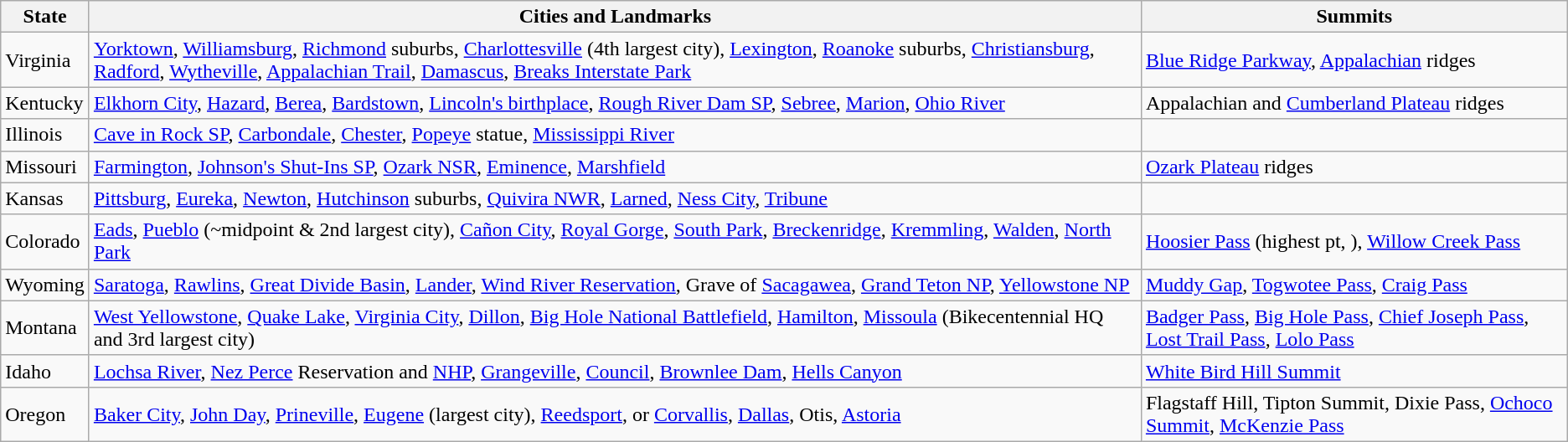<table class="wikitable">
<tr>
<th><strong>State</strong></th>
<th><strong>Cities and Landmarks</strong></th>
<th><strong>Summits</strong></th>
</tr>
<tr>
<td>Virginia</td>
<td><a href='#'> Yorktown</a>, <a href='#'>Williamsburg</a>, <a href='#'>Richmond</a> suburbs, <a href='#'>Charlottesville</a> (4th largest city), <a href='#'> Lexington</a>, <a href='#'> Roanoke</a> suburbs, <a href='#'> Christiansburg</a>, <a href='#'> Radford</a>, <a href='#'> Wytheville</a>, <a href='#'>Appalachian Trail</a>, <a href='#'> Damascus</a>, <a href='#'>Breaks Interstate Park</a></td>
<td><a href='#'>Blue Ridge Parkway</a>, <a href='#'>Appalachian</a> ridges</td>
</tr>
<tr>
<td>Kentucky</td>
<td><a href='#'> Elkhorn City</a>, <a href='#'> Hazard</a>, <a href='#'> Berea</a>, <a href='#'> Bardstown</a>, <a href='#'>Lincoln's birthplace</a>, <a href='#'>Rough River Dam SP</a>, <a href='#'> Sebree</a>, <a href='#'> Marion</a>, <a href='#'>Ohio River</a></td>
<td>Appalachian and <a href='#'>Cumberland Plateau</a> ridges</td>
</tr>
<tr>
<td>Illinois</td>
<td><a href='#'>Cave in Rock SP</a>, <a href='#'> Carbondale</a>, <a href='#'> Chester</a>, <a href='#'>Popeye</a> statue, <a href='#'>Mississippi River</a></td>
<td></td>
</tr>
<tr>
<td>Missouri</td>
<td><a href='#'> Farmington</a>, <a href='#'>Johnson's Shut-Ins SP</a>, <a href='#'>Ozark NSR</a>, <a href='#'> Eminence</a>, <a href='#'> Marshfield</a></td>
<td><a href='#'>Ozark Plateau</a> ridges</td>
</tr>
<tr>
<td>Kansas</td>
<td><a href='#'> Pittsburg</a>, <a href='#'> Eureka</a>, <a href='#'> Newton</a>, <a href='#'> Hutchinson</a> suburbs, <a href='#'>Quivira NWR</a>, <a href='#'> Larned</a>, <a href='#'> Ness City</a>, <a href='#'> Tribune</a></td>
<td></td>
</tr>
<tr>
<td>Colorado</td>
<td><a href='#'>Eads</a>, <a href='#'>Pueblo</a> (~midpoint & 2nd largest city), <a href='#'>Cañon City</a>, <a href='#'>Royal Gorge</a>, <a href='#'>South Park</a>, <a href='#'>Breckenridge</a>, <a href='#'>Kremmling</a>, <a href='#'>Walden</a>, <a href='#'>North Park</a></td>
<td><a href='#'>Hoosier Pass</a> (highest pt, ), <a href='#'>Willow Creek Pass</a></td>
</tr>
<tr>
<td>Wyoming</td>
<td><a href='#'>Saratoga</a>, <a href='#'>Rawlins</a>, <a href='#'>Great Divide Basin</a>, <a href='#'>Lander</a>, <a href='#'>Wind River Reservation</a>, Grave of <a href='#'>Sacagawea</a>, <a href='#'>Grand Teton NP</a>, <a href='#'>Yellowstone NP</a></td>
<td><a href='#'>Muddy Gap</a>, <a href='#'>Togwotee Pass</a>, <a href='#'>Craig Pass</a></td>
</tr>
<tr>
<td>Montana</td>
<td><a href='#'>West Yellowstone</a>, <a href='#'>Quake Lake</a>, <a href='#'>Virginia City</a>, <a href='#'>Dillon</a>, <a href='#'>Big Hole National Battlefield</a>, <a href='#'>Hamilton</a>, <a href='#'>Missoula</a> (Bikecentennial HQ and 3rd largest city)</td>
<td><a href='#'>Badger Pass</a>, <a href='#'>Big Hole Pass</a>, <a href='#'>Chief Joseph Pass</a>, <a href='#'>Lost Trail Pass</a>, <a href='#'>Lolo Pass</a></td>
</tr>
<tr>
<td>Idaho</td>
<td><a href='#'>Lochsa River</a>, <a href='#'>Nez Perce</a> Reservation and <a href='#'>NHP</a>, <a href='#'>Grangeville</a>, <a href='#'>Council</a>, <a href='#'>Brownlee Dam</a>, <a href='#'>Hells Canyon</a></td>
<td><a href='#'>White Bird Hill Summit</a></td>
</tr>
<tr>
<td>Oregon</td>
<td><a href='#'> Baker City</a>, <a href='#'> John Day</a>, <a href='#'> Prineville</a>, <a href='#'>Eugene</a> (largest city), <a href='#'> Reedsport</a>, or <a href='#'> Corvallis</a>, <a href='#'> Dallas</a>, Otis, <a href='#'> Astoria</a></td>
<td>Flagstaff Hill, Tipton Summit, Dixie Pass, <a href='#'>Ochoco Summit</a>, <a href='#'>McKenzie Pass</a></td>
</tr>
</table>
